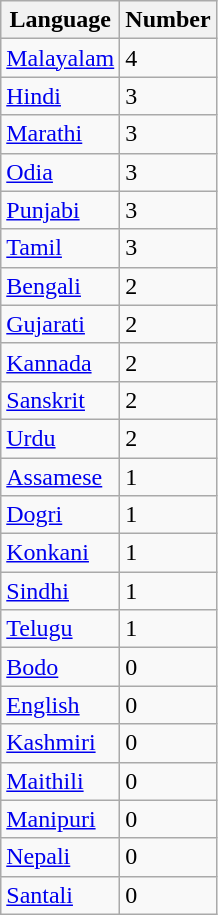<table class="wikitable sortable">
<tr>
<th>Language</th>
<th>Number</th>
</tr>
<tr>
<td><a href='#'>Malayalam</a></td>
<td>4</td>
</tr>
<tr>
<td><a href='#'>Hindi</a></td>
<td>3</td>
</tr>
<tr>
<td><a href='#'>Marathi</a></td>
<td>3</td>
</tr>
<tr>
<td><a href='#'>Odia</a></td>
<td>3</td>
</tr>
<tr>
<td><a href='#'>Punjabi</a></td>
<td>3</td>
</tr>
<tr>
<td><a href='#'>Tamil</a></td>
<td>3</td>
</tr>
<tr>
<td><a href='#'>Bengali</a></td>
<td>2</td>
</tr>
<tr>
<td><a href='#'>Gujarati</a></td>
<td>2</td>
</tr>
<tr>
<td><a href='#'>Kannada</a></td>
<td>2</td>
</tr>
<tr>
<td><a href='#'>Sanskrit</a></td>
<td>2</td>
</tr>
<tr>
<td><a href='#'>Urdu</a></td>
<td>2</td>
</tr>
<tr>
<td><a href='#'>Assamese</a></td>
<td>1</td>
</tr>
<tr>
<td><a href='#'>Dogri</a></td>
<td>1</td>
</tr>
<tr>
<td><a href='#'>Konkani</a></td>
<td>1</td>
</tr>
<tr>
<td><a href='#'>Sindhi</a></td>
<td>1</td>
</tr>
<tr>
<td><a href='#'>Telugu</a></td>
<td>1</td>
</tr>
<tr>
<td><a href='#'>Bodo</a></td>
<td>0</td>
</tr>
<tr>
<td><a href='#'>English</a></td>
<td>0</td>
</tr>
<tr>
<td><a href='#'>Kashmiri</a></td>
<td>0</td>
</tr>
<tr>
<td><a href='#'>Maithili</a></td>
<td>0</td>
</tr>
<tr>
<td><a href='#'>Manipuri</a></td>
<td>0</td>
</tr>
<tr>
<td><a href='#'>Nepali</a></td>
<td>0</td>
</tr>
<tr>
<td><a href='#'>Santali</a></td>
<td>0</td>
</tr>
</table>
